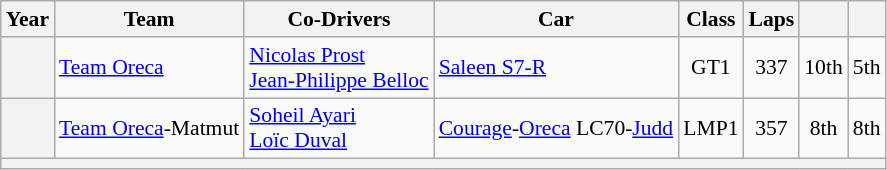<table class="wikitable" style="text-align:center; font-size:90%">
<tr>
<th>Year</th>
<th>Team</th>
<th>Co-Drivers</th>
<th>Car</th>
<th>Class</th>
<th>Laps</th>
<th></th>
<th></th>
</tr>
<tr>
<th></th>
<td align="left"> <a href='#'>Team Oreca</a></td>
<td align="left"> <a href='#'>Nicolas Prost</a><br> <a href='#'>Jean-Philippe Belloc</a></td>
<td align="left"><a href='#'>Saleen S7-R</a></td>
<td>GT1</td>
<td>337</td>
<td>10th</td>
<td>5th</td>
</tr>
<tr>
<th></th>
<td align="left"> <a href='#'>Team Oreca</a>-Matmut</td>
<td align="left"> <a href='#'>Soheil Ayari</a><br> <a href='#'>Loïc Duval</a></td>
<td align="left"><a href='#'>Courage</a>-<a href='#'>Oreca</a> LC70-<a href='#'>Judd</a></td>
<td>LMP1</td>
<td>357</td>
<td>8th</td>
<td>8th</td>
</tr>
<tr>
<th colspan="8"></th>
</tr>
</table>
